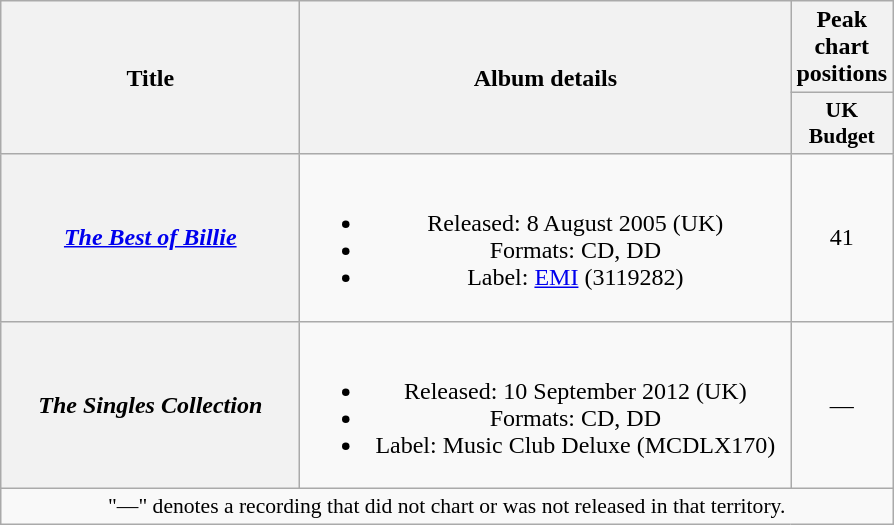<table class="wikitable plainrowheaders" style="text-align:center;">
<tr>
<th scope="col" rowspan="2" style="width:12em;">Title</th>
<th scope="col" rowspan="2" style="width:20em;">Album details</th>
<th scope="col" colspan="1">Peak chart positions</th>
</tr>
<tr>
<th scope="col" style="width:3em;font-size:90%;">UK Budget<br></th>
</tr>
<tr>
<th scope="row"><em><a href='#'>The Best of Billie</a></em></th>
<td><br><ul><li>Released: 8 August 2005 <span>(UK)</span></li><li>Formats: CD, DD</li><li>Label: <a href='#'>EMI</a> <span>(3119282)</span></li></ul></td>
<td>41</td>
</tr>
<tr>
<th scope="row"><em>The Singles Collection</em></th>
<td><br><ul><li>Released: 10 September 2012 <span>(UK)</span></li><li>Formats: CD, DD</li><li>Label: Music Club Deluxe <span>(MCDLX170)</span></li></ul></td>
<td>—</td>
</tr>
<tr>
<td colspan="14" style="font-size:90%">"—" denotes a recording that did not chart or was not released in that territory.</td>
</tr>
</table>
